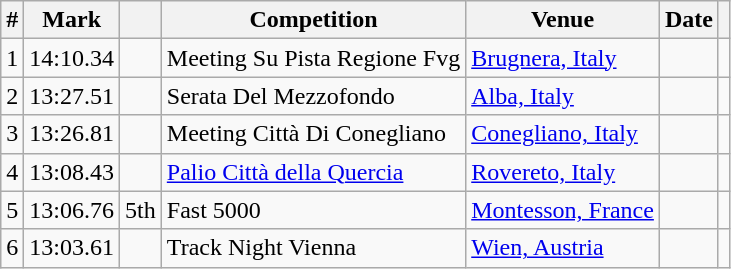<table class="wikitable sortable">
<tr>
<th>#</th>
<th>Mark</th>
<th class=unsortable></th>
<th>Competition</th>
<th>Venue</th>
<th>Date</th>
<th class=unsortable></th>
</tr>
<tr>
<td align=center>1</td>
<td align=right>14:10.34</td>
<td></td>
<td>Meeting Su Pista Regione Fvg</td>
<td><a href='#'>Brugnera, Italy</a></td>
<td align=right></td>
<td></td>
</tr>
<tr>
<td align=center>2</td>
<td align=right>13:27.51</td>
<td></td>
<td>Serata Del Mezzofondo</td>
<td><a href='#'>Alba, Italy</a></td>
<td align=right></td>
<td></td>
</tr>
<tr>
<td align=center>3</td>
<td align=right>13:26.81</td>
<td></td>
<td>Meeting Città Di Conegliano</td>
<td><a href='#'>Conegliano, Italy</a></td>
<td align=right></td>
<td></td>
</tr>
<tr>
<td align=center>4</td>
<td align=right>13:08.43</td>
<td></td>
<td><a href='#'>Palio Città della Quercia</a></td>
<td><a href='#'>Rovereto, Italy</a></td>
<td align=right></td>
<td></td>
</tr>
<tr>
<td align=center>5</td>
<td align=right>13:06.76</td>
<td>5th</td>
<td>Fast 5000</td>
<td><a href='#'>Montesson, France</a></td>
<td align=right></td>
<td></td>
</tr>
<tr>
<td align=center>6</td>
<td align=right>13:03.61</td>
<td></td>
<td>Track Night Vienna</td>
<td><a href='#'>Wien, Austria</a></td>
<td align=right></td>
<td></td>
</tr>
</table>
